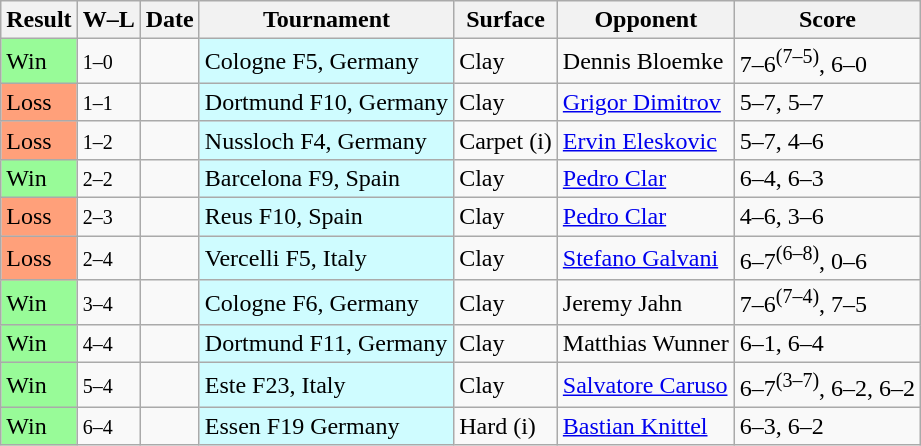<table class="sortable wikitable nowrap">
<tr>
<th>Result</th>
<th class="unsortable">W–L</th>
<th>Date</th>
<th>Tournament</th>
<th>Surface</th>
<th>Opponent</th>
<th class="unsortable">Score</th>
</tr>
<tr>
<td bgcolor=98FB98>Win</td>
<td><small>1–0</small></td>
<td></td>
<td style="background:#cffcff;">Cologne F5, Germany</td>
<td>Clay</td>
<td> Dennis Bloemke</td>
<td>7–6<sup>(7–5)</sup>, 6–0</td>
</tr>
<tr>
<td bgcolor=FFA07A>Loss</td>
<td><small>1–1</small></td>
<td></td>
<td style="background:#cffcff;">Dortmund F10, Germany</td>
<td>Clay</td>
<td> <a href='#'>Grigor Dimitrov</a></td>
<td>5–7, 5–7</td>
</tr>
<tr>
<td bgcolor=FFA07A>Loss</td>
<td><small>1–2</small></td>
<td></td>
<td style="background:#cffcff;">Nussloch F4, Germany</td>
<td>Carpet (i)</td>
<td> <a href='#'>Ervin Eleskovic</a></td>
<td>5–7, 4–6</td>
</tr>
<tr>
<td bgcolor=98FB98>Win</td>
<td><small>2–2</small></td>
<td></td>
<td style="background:#cffcff;">Barcelona F9, Spain</td>
<td>Clay</td>
<td> <a href='#'>Pedro Clar</a></td>
<td>6–4, 6–3</td>
</tr>
<tr>
<td bgcolor=FFA07A>Loss</td>
<td><small>2–3</small></td>
<td></td>
<td style="background:#cffcff;">Reus F10, Spain</td>
<td>Clay</td>
<td> <a href='#'>Pedro Clar</a></td>
<td>4–6, 3–6</td>
</tr>
<tr>
<td bgcolor=FFA07A>Loss</td>
<td><small>2–4</small></td>
<td></td>
<td style="background:#cffcff;">Vercelli F5, Italy</td>
<td>Clay</td>
<td> <a href='#'>Stefano Galvani</a></td>
<td>6–7<sup>(6–8)</sup>, 0–6</td>
</tr>
<tr>
<td bgcolor=98FB98>Win</td>
<td><small>3–4</small></td>
<td></td>
<td style="background:#cffcff;">Cologne F6, Germany</td>
<td>Clay</td>
<td> Jeremy Jahn</td>
<td>7–6<sup>(7–4)</sup>, 7–5</td>
</tr>
<tr>
<td bgcolor=98FB98>Win</td>
<td><small>4–4</small></td>
<td></td>
<td style="background:#cffcff;">Dortmund F11, Germany</td>
<td>Clay</td>
<td> Matthias Wunner</td>
<td>6–1, 6–4</td>
</tr>
<tr>
<td bgcolor=98FB98>Win</td>
<td><small>5–4</small></td>
<td></td>
<td style="background:#cffcff;">Este F23, Italy</td>
<td>Clay</td>
<td> <a href='#'>Salvatore Caruso</a></td>
<td>6–7<sup>(3–7)</sup>, 6–2, 6–2</td>
</tr>
<tr>
<td bgcolor=98FB98>Win</td>
<td><small>6–4</small></td>
<td></td>
<td style="background:#cffcff;">Essen F19 Germany</td>
<td>Hard (i)</td>
<td> <a href='#'>Bastian Knittel</a></td>
<td>6–3, 6–2</td>
</tr>
</table>
